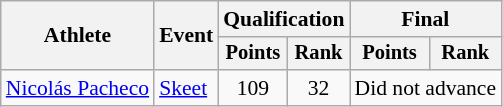<table class="wikitable" style="font-size:90%">
<tr>
<th rowspan="2">Athlete</th>
<th rowspan="2">Event</th>
<th colspan=2>Qualification</th>
<th colspan=2>Final</th>
</tr>
<tr style="font-size:95%">
<th>Points</th>
<th>Rank</th>
<th>Points</th>
<th>Rank</th>
</tr>
<tr align=center>
<td align=left><a href='#'>Nicolás Pacheco</a></td>
<td align=left><a href='#'>Skeet</a></td>
<td>109</td>
<td>32</td>
<td colspan=2>Did not advance</td>
</tr>
</table>
